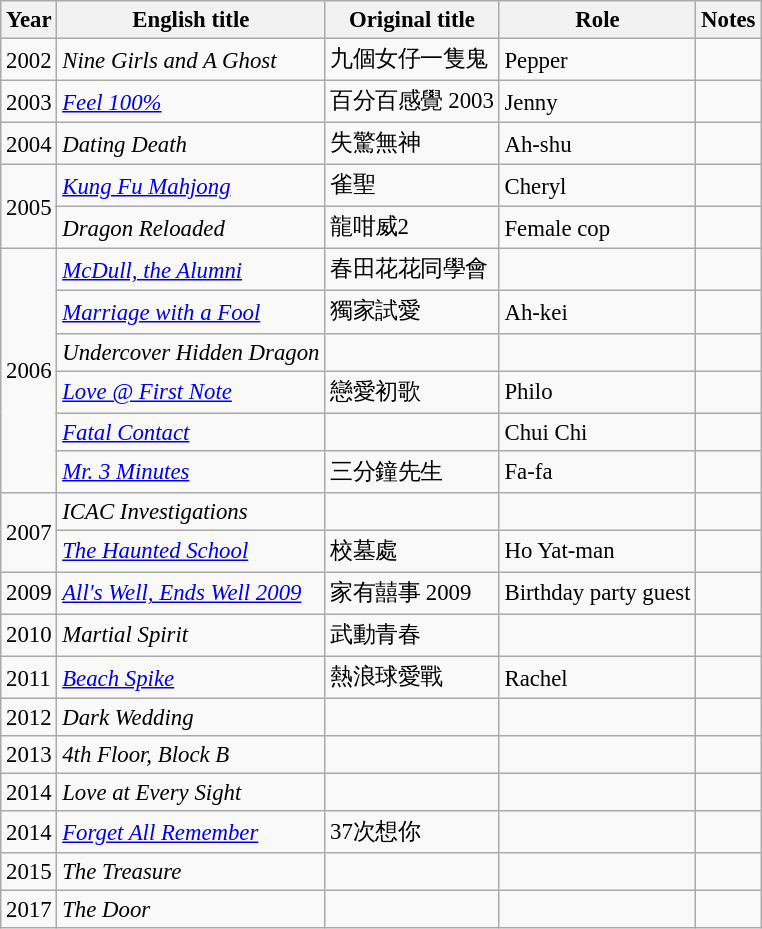<table class="wikitable" style="font-size: 95%;">
<tr>
<th>Year</th>
<th>English title</th>
<th>Original title</th>
<th>Role</th>
<th>Notes</th>
</tr>
<tr>
<td>2002</td>
<td><em>Nine Girls and A Ghost</em></td>
<td>九個女仔一隻鬼</td>
<td>Pepper</td>
<td></td>
</tr>
<tr>
<td>2003</td>
<td><em><a href='#'>Feel 100%</a></em></td>
<td>百分百感覺 2003</td>
<td>Jenny</td>
<td></td>
</tr>
<tr>
<td>2004</td>
<td><em>Dating Death</em></td>
<td>失驚無神</td>
<td>Ah-shu</td>
<td></td>
</tr>
<tr>
<td rowspan="2">2005</td>
<td><em><a href='#'>Kung Fu Mahjong</a></em></td>
<td>雀聖</td>
<td>Cheryl</td>
<td></td>
</tr>
<tr>
<td><em>Dragon Reloaded</em></td>
<td>龍咁威2</td>
<td>Female cop</td>
<td></td>
</tr>
<tr>
<td rowspan="6">2006</td>
<td><em><a href='#'>McDull, the Alumni</a></em></td>
<td>春田花花同學會</td>
<td></td>
<td></td>
</tr>
<tr>
<td><em><a href='#'>Marriage with a Fool</a></em></td>
<td>獨家試愛</td>
<td>Ah-kei</td>
<td></td>
</tr>
<tr>
<td><em>Undercover Hidden Dragon</em></td>
<td></td>
<td></td>
<td></td>
</tr>
<tr>
<td><em><a href='#'>Love @ First Note</a></em></td>
<td>戀愛初歌</td>
<td>Philo</td>
<td></td>
</tr>
<tr>
<td><em><a href='#'>Fatal Contact</a></em></td>
<td></td>
<td>Chui Chi</td>
<td></td>
</tr>
<tr>
<td><em><a href='#'>Mr. 3 Minutes</a></em></td>
<td>三分鐘先生</td>
<td>Fa-fa</td>
<td></td>
</tr>
<tr>
<td rowspan="2">2007</td>
<td><em>ICAC Investigations</em></td>
<td></td>
<td></td>
<td></td>
</tr>
<tr>
<td><em><a href='#'>The Haunted School</a></em></td>
<td>校墓處</td>
<td>Ho Yat-man</td>
<td></td>
</tr>
<tr>
<td>2009</td>
<td><em><a href='#'>All's Well, Ends Well 2009</a></em></td>
<td>家有囍事 2009</td>
<td>Birthday party guest</td>
<td></td>
</tr>
<tr>
<td>2010</td>
<td><em>Martial Spirit</em></td>
<td>武動青春</td>
<td></td>
<td></td>
</tr>
<tr>
<td>2011</td>
<td><em><a href='#'>Beach Spike</a></em></td>
<td>熱浪球愛戰</td>
<td>Rachel</td>
<td></td>
</tr>
<tr>
<td>2012</td>
<td><em>Dark Wedding</em></td>
<td></td>
<td></td>
<td></td>
</tr>
<tr>
<td>2013</td>
<td><em>4th Floor, Block B</em></td>
<td></td>
<td></td>
<td></td>
</tr>
<tr>
<td>2014</td>
<td><em>Love at Every Sight</em></td>
<td></td>
<td></td>
<td></td>
</tr>
<tr>
<td>2014</td>
<td><em><a href='#'>Forget All Remember</a></em></td>
<td>37次想你</td>
<td></td>
<td></td>
</tr>
<tr>
<td>2015</td>
<td><em>The Treasure</em></td>
<td></td>
<td></td>
<td></td>
</tr>
<tr>
<td>2017</td>
<td><em>The Door</em></td>
<td></td>
<td></td>
<td></td>
</tr>
</table>
